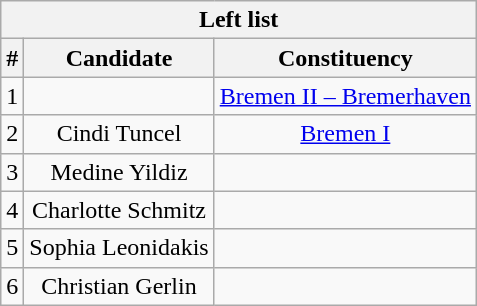<table class="wikitable mw-collapsible mw-collapsed" style="text-align:center">
<tr>
<th colspan=3>Left list</th>
</tr>
<tr>
<th>#</th>
<th>Candidate</th>
<th>Constituency</th>
</tr>
<tr>
<td>1</td>
<td></td>
<td><a href='#'>Bremen II – Bremerhaven</a></td>
</tr>
<tr>
<td>2</td>
<td>Cindi Tuncel</td>
<td><a href='#'>Bremen I</a></td>
</tr>
<tr>
<td>3</td>
<td>Medine Yildiz</td>
<td></td>
</tr>
<tr>
<td>4</td>
<td>Charlotte Schmitz</td>
<td></td>
</tr>
<tr>
<td>5</td>
<td>Sophia Leonidakis</td>
<td></td>
</tr>
<tr>
<td>6</td>
<td>Christian Gerlin</td>
<td></td>
</tr>
</table>
